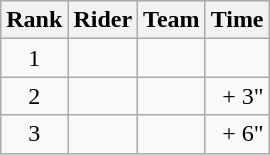<table class="wikitable">
<tr>
<th scope="col">Rank</th>
<th scope="col">Rider</th>
<th scope="col">Team</th>
<th scope="col">Time</th>
</tr>
<tr>
<td style="text-align:center;">1</td>
<td></td>
<td></td>
<td style="text-align:right;"></td>
</tr>
<tr>
<td style="text-align:center;">2</td>
<td></td>
<td></td>
<td style="text-align:right;">+ 3"</td>
</tr>
<tr>
<td style="text-align:center;">3</td>
<td></td>
<td></td>
<td style="text-align:right;">+ 6"</td>
</tr>
</table>
